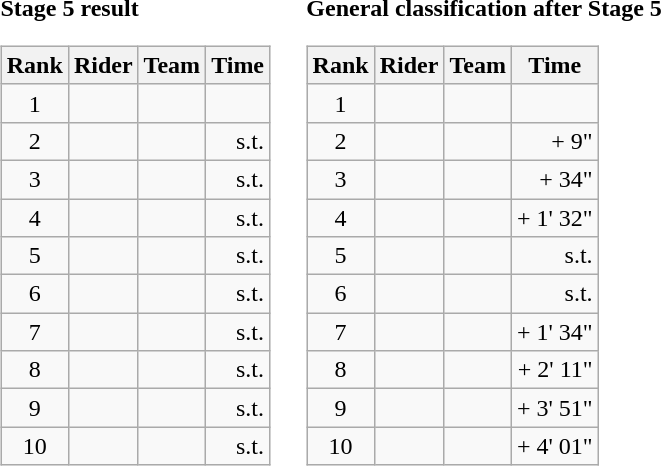<table>
<tr>
<td><strong>Stage 5 result</strong><br><table class="wikitable">
<tr>
<th scope="col">Rank</th>
<th scope="col">Rider</th>
<th scope="col">Team</th>
<th scope="col">Time</th>
</tr>
<tr>
<td style="text-align:center;">1</td>
<td></td>
<td></td>
<td style="text-align:right;"></td>
</tr>
<tr>
<td style="text-align:center;">2</td>
<td></td>
<td></td>
<td style="text-align:right;">s.t.</td>
</tr>
<tr>
<td style="text-align:center;">3</td>
<td></td>
<td></td>
<td style="text-align:right;">s.t.</td>
</tr>
<tr>
<td style="text-align:center;">4</td>
<td></td>
<td></td>
<td style="text-align:right;">s.t.</td>
</tr>
<tr>
<td style="text-align:center;">5</td>
<td></td>
<td></td>
<td style="text-align:right;">s.t.</td>
</tr>
<tr>
<td style="text-align:center;">6</td>
<td></td>
<td></td>
<td style="text-align:right;">s.t.</td>
</tr>
<tr>
<td style="text-align:center;">7</td>
<td></td>
<td></td>
<td style="text-align:right;">s.t.</td>
</tr>
<tr>
<td style="text-align:center;">8</td>
<td></td>
<td></td>
<td style="text-align:right;">s.t.</td>
</tr>
<tr>
<td style="text-align:center;">9</td>
<td></td>
<td></td>
<td style="text-align:right;">s.t.</td>
</tr>
<tr>
<td style="text-align:center;">10</td>
<td></td>
<td></td>
<td style="text-align:right;">s.t.</td>
</tr>
</table>
</td>
<td></td>
<td><strong>General classification after Stage 5</strong><br><table class="wikitable">
<tr>
<th scope="col">Rank</th>
<th scope="col">Rider</th>
<th scope="col">Team</th>
<th scope="col">Time</th>
</tr>
<tr>
<td style="text-align:center;">1</td>
<td> </td>
<td></td>
<td style="text-align:right;"></td>
</tr>
<tr>
<td style="text-align:center;">2</td>
<td></td>
<td></td>
<td style="text-align:right;">+ 9"</td>
</tr>
<tr>
<td style="text-align:center;">3</td>
<td></td>
<td></td>
<td style="text-align:right;">+ 34"</td>
</tr>
<tr>
<td style="text-align:center;">4</td>
<td></td>
<td></td>
<td style="text-align:right;">+ 1' 32"</td>
</tr>
<tr>
<td style="text-align:center;">5</td>
<td></td>
<td></td>
<td style="text-align:right;">s.t.</td>
</tr>
<tr>
<td style="text-align:center;">6</td>
<td></td>
<td></td>
<td style="text-align:right;">s.t.</td>
</tr>
<tr>
<td style="text-align:center;">7</td>
<td></td>
<td></td>
<td style="text-align:right;">+ 1' 34"</td>
</tr>
<tr>
<td style="text-align:center;">8</td>
<td></td>
<td></td>
<td style="text-align:right;">+ 2' 11"</td>
</tr>
<tr>
<td style="text-align:center;">9</td>
<td></td>
<td></td>
<td style="text-align:right;">+ 3' 51"</td>
</tr>
<tr>
<td style="text-align:center;">10</td>
<td></td>
<td></td>
<td style="text-align:right;">+ 4' 01"</td>
</tr>
</table>
</td>
</tr>
</table>
